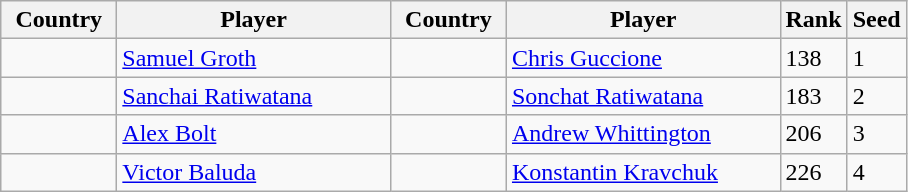<table class="sortable wikitable">
<tr>
<th width="70">Country</th>
<th width="175">Player</th>
<th width="70">Country</th>
<th width="175">Player</th>
<th>Rank</th>
<th>Seed</th>
</tr>
<tr>
<td></td>
<td><a href='#'>Samuel Groth</a></td>
<td></td>
<td><a href='#'>Chris Guccione</a></td>
<td>138</td>
<td>1</td>
</tr>
<tr>
<td></td>
<td><a href='#'>Sanchai Ratiwatana</a></td>
<td></td>
<td><a href='#'>Sonchat Ratiwatana</a></td>
<td>183</td>
<td>2</td>
</tr>
<tr>
<td></td>
<td><a href='#'>Alex Bolt</a></td>
<td></td>
<td><a href='#'>Andrew Whittington</a></td>
<td>206</td>
<td>3</td>
</tr>
<tr>
<td></td>
<td><a href='#'>Victor Baluda</a></td>
<td></td>
<td><a href='#'>Konstantin Kravchuk</a></td>
<td>226</td>
<td>4</td>
</tr>
</table>
